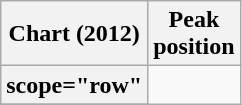<table class="wikitable sortable plainrowheaders">
<tr>
<th scope="col">Chart (2012)</th>
<th scope="col">Peak<br>position</th>
</tr>
<tr>
<th>scope="row" </th>
</tr>
<tr>
</tr>
</table>
